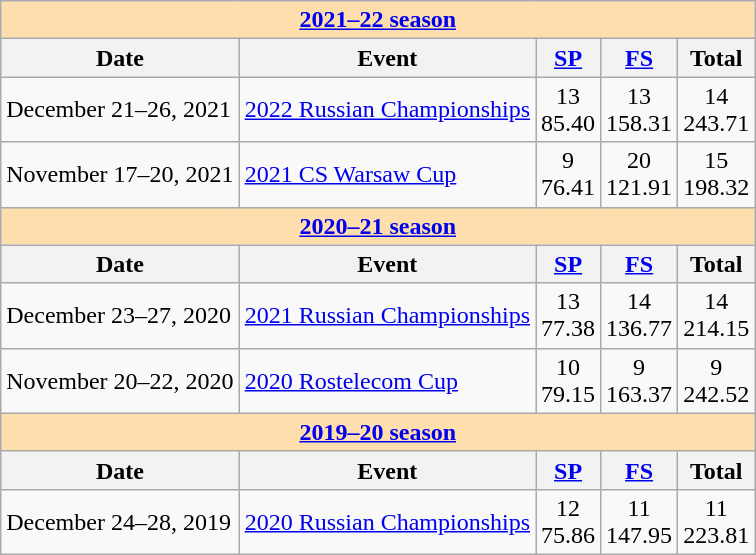<table class="wikitable">
<tr>
<td colspan="5" style="background-color: #ffdead; " align="center"><a href='#'><strong>2021–22 season</strong></a></td>
</tr>
<tr>
<th>Date</th>
<th>Event</th>
<th><a href='#'>SP</a></th>
<th><a href='#'>FS</a></th>
<th>Total</th>
</tr>
<tr>
<td>December 21–26, 2021</td>
<td><a href='#'>2022 Russian Championships</a></td>
<td align=center>13 <br> 85.40</td>
<td align=center>13 <br> 158.31</td>
<td align=center>14 <br> 243.71</td>
</tr>
<tr>
<td>November 17–20, 2021</td>
<td><a href='#'>2021 CS Warsaw Cup</a></td>
<td align=center>9 <br> 76.41</td>
<td align=center>20 <br> 121.91</td>
<td align=center>15 <br> 198.32</td>
</tr>
<tr>
<td colspan="5" style="background-color: #ffdead; " align="center"><a href='#'><strong>2020–21 season</strong></a></td>
</tr>
<tr>
<th>Date</th>
<th>Event</th>
<th><a href='#'>SP</a></th>
<th><a href='#'>FS</a></th>
<th>Total</th>
</tr>
<tr>
<td>December 23–27, 2020</td>
<td><a href='#'>2021 Russian Championships</a></td>
<td align=center>13 <br> 77.38</td>
<td align=center>14 <br> 136.77</td>
<td align=center>14 <br> 214.15</td>
</tr>
<tr>
<td>November 20–22, 2020</td>
<td><a href='#'>2020 Rostelecom Cup</a></td>
<td align=center>10 <br> 79.15</td>
<td align=center>9 <br> 163.37</td>
<td align=center>9 <br> 242.52</td>
</tr>
<tr>
<td colspan="5" style="background-color: #ffdead; " align="center"><a href='#'><strong>2019–20 season</strong></a></td>
</tr>
<tr>
<th>Date</th>
<th>Event</th>
<th><a href='#'>SP</a></th>
<th><a href='#'>FS</a></th>
<th>Total</th>
</tr>
<tr>
<td>December 24–28, 2019</td>
<td><a href='#'>2020 Russian Championships</a></td>
<td align=center>12 <br> 75.86</td>
<td align=center>11 <br> 147.95</td>
<td align=center>11 <br> 223.81</td>
</tr>
</table>
